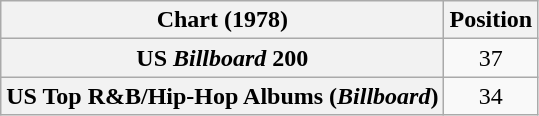<table class="wikitable sortable plainrowheaders" style="text-align:center">
<tr>
<th scope="col">Chart (1978)</th>
<th scope="col">Position</th>
</tr>
<tr>
<th scope="row">US <em>Billboard</em> 200</th>
<td>37</td>
</tr>
<tr>
<th scope="row">US Top R&B/Hip-Hop Albums (<em>Billboard</em>)</th>
<td>34</td>
</tr>
</table>
